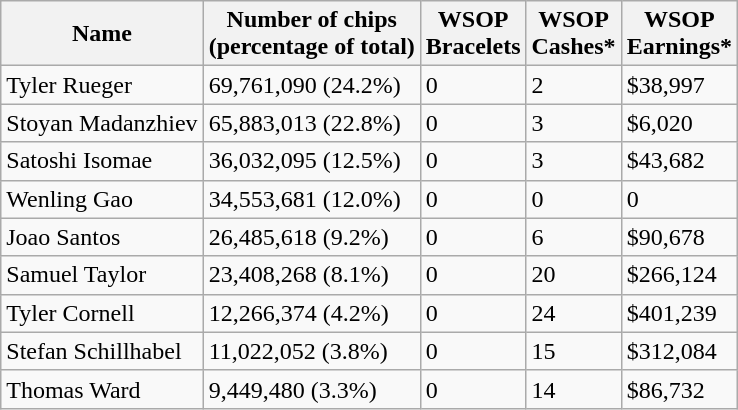<table class="wikitable sortable">
<tr>
<th>Name</th>
<th>Number of chips<br>(percentage of total)</th>
<th>WSOP<br>Bracelets</th>
<th>WSOP<br>Cashes*</th>
<th>WSOP<br>Earnings*</th>
</tr>
<tr>
<td> Tyler Rueger</td>
<td>69,761,090 (24.2%)</td>
<td>0</td>
<td>2</td>
<td>$38,997</td>
</tr>
<tr>
<td> Stoyan Madanzhiev</td>
<td>65,883,013 (22.8%)</td>
<td>0</td>
<td>3</td>
<td>$6,020</td>
</tr>
<tr>
<td> Satoshi Isomae</td>
<td>36,032,095 (12.5%)</td>
<td>0</td>
<td>3</td>
<td>$43,682</td>
</tr>
<tr>
<td> Wenling Gao</td>
<td>34,553,681 (12.0%)</td>
<td>0</td>
<td>0</td>
<td>0</td>
</tr>
<tr>
<td> Joao Santos</td>
<td>26,485,618 (9.2%)</td>
<td>0</td>
<td>6</td>
<td>$90,678</td>
</tr>
<tr>
<td> Samuel Taylor</td>
<td>23,408,268 (8.1%)</td>
<td>0</td>
<td>20</td>
<td>$266,124</td>
</tr>
<tr>
<td> Tyler Cornell</td>
<td>12,266,374 (4.2%)</td>
<td>0</td>
<td>24</td>
<td>$401,239</td>
</tr>
<tr>
<td> Stefan Schillhabel</td>
<td>11,022,052 (3.8%)</td>
<td>0</td>
<td>15</td>
<td>$312,084</td>
</tr>
<tr>
<td> Thomas Ward</td>
<td>9,449,480 (3.3%)</td>
<td>0</td>
<td>14</td>
<td>$86,732</td>
</tr>
</table>
